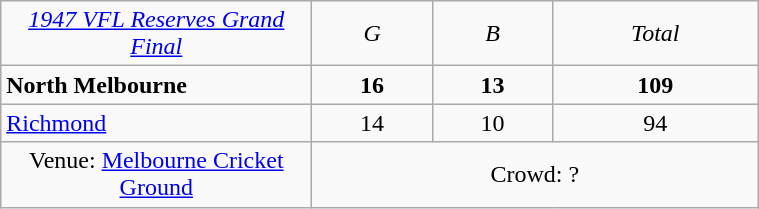<table class="wikitable" style="text-align:center; width:40%">
<tr>
<td width=200><em><a href='#'>1947 VFL Reserves Grand Final</a></em></td>
<td><em>G</em></td>
<td><em>B</em></td>
<td><em>Total</em></td>
</tr>
<tr>
<td style="text-align:left"><strong>North Melbourne</strong></td>
<td><strong>16</strong></td>
<td><strong>13</strong></td>
<td><strong>109</strong></td>
</tr>
<tr>
<td style="text-align:left"><a href='#'>Richmond</a></td>
<td>14</td>
<td>10</td>
<td>94</td>
</tr>
<tr>
<td>Venue: <a href='#'>Melbourne Cricket Ground</a></td>
<td colspan=3>Crowd: ?</td>
</tr>
</table>
